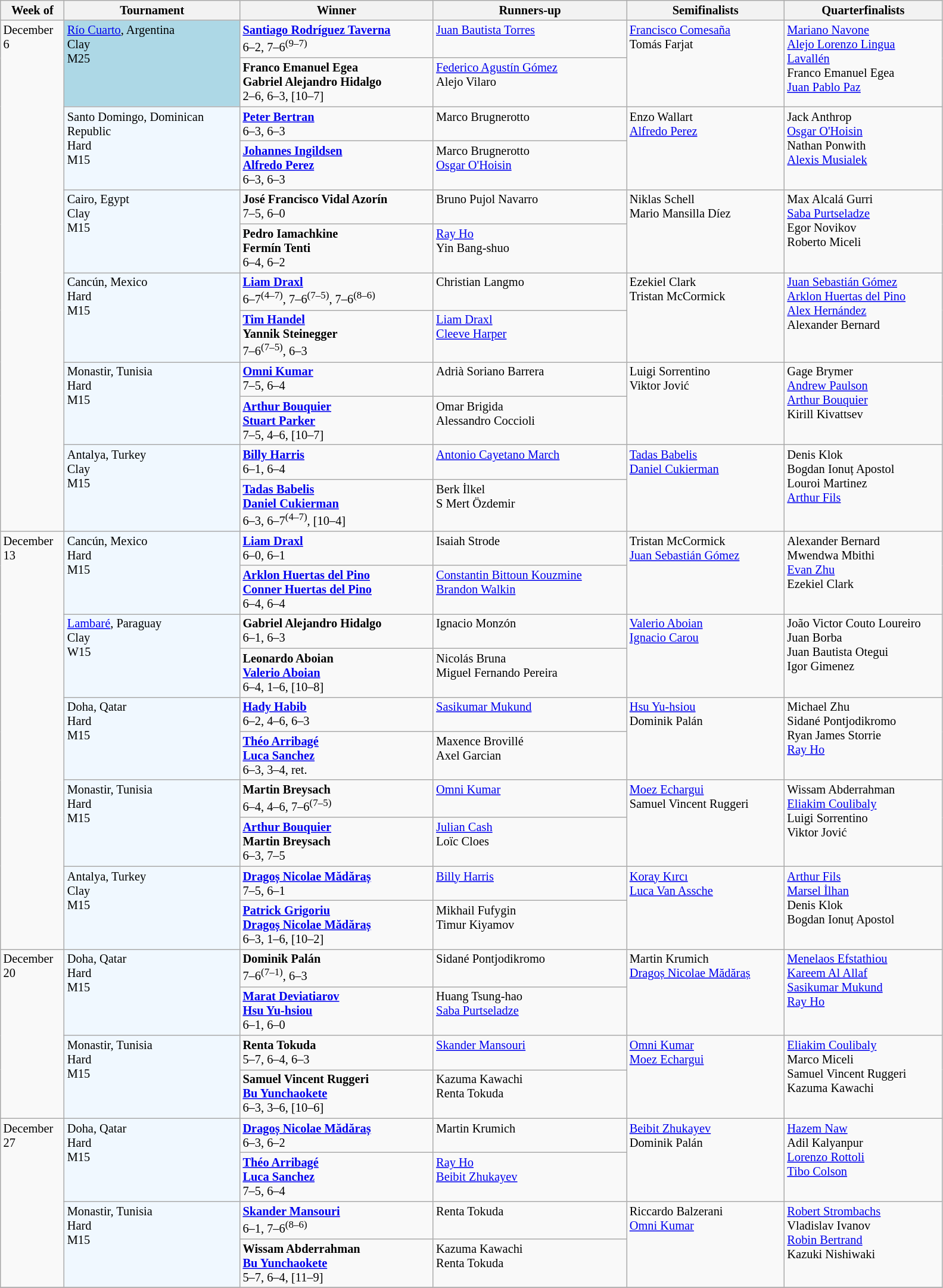<table class="wikitable" style="font-size:85%;">
<tr>
<th width="65">Week of</th>
<th style="width:190px;">Tournament</th>
<th style="width:210px;">Winner</th>
<th style="width:210px;">Runners-up</th>
<th style="width:170px;">Semifinalists</th>
<th style="width:170px;">Quarterfinalists</th>
</tr>
<tr style="vertical-align:top">
<td rowspan=12>December 6</td>
<td rowspan="2" style="background:lightblue;"><a href='#'>Río Cuarto</a>, Argentina <br> Clay <br> M25 <br> </td>
<td><strong> <a href='#'>Santiago Rodríguez Taverna</a></strong> <br> 6–2, 7–6<sup>(9–7)</sup></td>
<td> <a href='#'>Juan Bautista Torres</a></td>
<td rowspan=2> <a href='#'>Francisco Comesaña</a> <br>  Tomás Farjat</td>
<td rowspan=2> <a href='#'>Mariano Navone</a> <br>  <a href='#'>Alejo Lorenzo Lingua Lavallén</a> <br>  Franco Emanuel Egea <br>  <a href='#'>Juan Pablo Paz</a></td>
</tr>
<tr style="vertical-align:top">
<td><strong> Franco Emanuel Egea <br>  Gabriel Alejandro Hidalgo</strong> <br> 2–6, 6–3, [10–7]</td>
<td> <a href='#'>Federico Agustín Gómez</a> <br>  Alejo Vilaro</td>
</tr>
<tr style="vertical-align:top">
<td rowspan="2" style="background:#f0f8ff;">Santo Domingo, Dominican Republic <br> Hard <br> M15 <br> </td>
<td><strong> <a href='#'>Peter Bertran</a></strong> <br> 6–3, 6–3</td>
<td> Marco Brugnerotto</td>
<td rowspan=2> Enzo Wallart <br>  <a href='#'>Alfredo Perez</a></td>
<td rowspan=2> Jack Anthrop <br>  <a href='#'>Osgar O'Hoisin</a> <br>  Nathan Ponwith <br>  <a href='#'>Alexis Musialek</a></td>
</tr>
<tr style="vertical-align:top">
<td><strong> <a href='#'>Johannes Ingildsen</a> <br>  <a href='#'>Alfredo Perez</a></strong> <br> 6–3, 6–3</td>
<td> Marco Brugnerotto <br>  <a href='#'>Osgar O'Hoisin</a></td>
</tr>
<tr style="vertical-align:top">
<td rowspan="2" style="background:#f0f8ff;">Cairo, Egypt <br> Clay <br> M15 <br> </td>
<td><strong> José Francisco Vidal Azorín</strong> <br> 7–5, 6–0</td>
<td> Bruno Pujol Navarro</td>
<td rowspan=2> Niklas Schell <br>  Mario Mansilla Díez</td>
<td rowspan=2> Max Alcalá Gurri <br>  <a href='#'>Saba Purtseladze</a> <br>  Egor Novikov <br>  Roberto Miceli</td>
</tr>
<tr style="vertical-align:top">
<td><strong> Pedro Iamachkine <br>  Fermín Tenti</strong> <br> 6–4, 6–2</td>
<td> <a href='#'>Ray Ho</a> <br>  Yin Bang-shuo</td>
</tr>
<tr style="vertical-align:top">
<td rowspan="2" style="background:#f0f8ff;">Cancún, Mexico <br> Hard <br> M15 <br> </td>
<td><strong> <a href='#'>Liam Draxl</a></strong> <br> 6–7<sup>(4–7)</sup>, 7–6<sup>(7–5)</sup>, 7–6<sup>(8–6)</sup></td>
<td> Christian Langmo</td>
<td rowspan=2> Ezekiel Clark <br>  Tristan McCormick</td>
<td rowspan=2> <a href='#'>Juan Sebastián Gómez</a> <br>  <a href='#'>Arklon Huertas del Pino</a> <br>  <a href='#'>Alex Hernández</a> <br>  Alexander Bernard</td>
</tr>
<tr style="vertical-align:top">
<td><strong> <a href='#'>Tim Handel</a> <br>  Yannik Steinegger</strong> <br> 7–6<sup>(7–5)</sup>, 6–3</td>
<td> <a href='#'>Liam Draxl</a> <br>  <a href='#'>Cleeve Harper</a></td>
</tr>
<tr style="vertical-align:top">
<td rowspan="2" style="background:#f0f8ff;">Monastir, Tunisia <br> Hard <br> M15 <br> </td>
<td><strong> <a href='#'>Omni Kumar</a></strong> <br> 7–5, 6–4</td>
<td> Adrià Soriano Barrera</td>
<td rowspan=2> Luigi Sorrentino <br>  Viktor Jović</td>
<td rowspan=2> Gage Brymer <br>  <a href='#'>Andrew Paulson</a> <br>  <a href='#'>Arthur Bouquier</a> <br>  Kirill Kivattsev</td>
</tr>
<tr style="vertical-align:top">
<td><strong> <a href='#'>Arthur Bouquier</a> <br>  <a href='#'>Stuart Parker</a></strong> <br> 7–5, 4–6, [10–7]</td>
<td> Omar Brigida <br>  Alessandro Coccioli</td>
</tr>
<tr style="vertical-align:top">
<td rowspan="2" style="background:#f0f8ff;">Antalya, Turkey <br> Clay <br> M15 <br> </td>
<td><strong> <a href='#'>Billy Harris</a></strong> <br> 6–1, 6–4</td>
<td> <a href='#'>Antonio Cayetano March</a></td>
<td rowspan=2> <a href='#'>Tadas Babelis</a> <br>  <a href='#'>Daniel Cukierman</a></td>
<td rowspan=2> Denis Klok <br>  Bogdan Ionuț Apostol <br>  Louroi Martinez <br>  <a href='#'>Arthur Fils</a></td>
</tr>
<tr style="vertical-align:top">
<td><strong> <a href='#'>Tadas Babelis</a> <br>  <a href='#'>Daniel Cukierman</a></strong> <br> 6–3, 6–7<sup>(4–7)</sup>, [10–4]</td>
<td> Berk İlkel <br>  S Mert Özdemir</td>
</tr>
<tr style="vertical-align:top">
<td rowspan=10>December 13</td>
<td rowspan="2" style="background:#f0f8ff;">Cancún, Mexico <br> Hard <br> M15 <br> </td>
<td><strong> <a href='#'>Liam Draxl</a></strong> <br> 6–0, 6–1</td>
<td> Isaiah Strode</td>
<td rowspan=2> Tristan McCormick <br>  <a href='#'>Juan Sebastián Gómez</a></td>
<td rowspan=2> Alexander Bernard <br>  Mwendwa Mbithi <br>  <a href='#'>Evan Zhu</a> <br>  Ezekiel Clark</td>
</tr>
<tr style="vertical-align:top">
<td><strong> <a href='#'>Arklon Huertas del Pino</a> <br>  <a href='#'>Conner Huertas del Pino</a></strong> <br> 6–4, 6–4</td>
<td> <a href='#'>Constantin Bittoun Kouzmine</a> <br>  <a href='#'>Brandon Walkin</a></td>
</tr>
<tr style="vertical-align:top">
<td rowspan="2" style="background:#f0f8ff;"><a href='#'>Lambaré</a>, Paraguay <br> Clay <br> W15 <br> </td>
<td><strong> Gabriel Alejandro Hidalgo</strong> <br> 6–1, 6–3</td>
<td> Ignacio Monzón</td>
<td rowspan=2> <a href='#'>Valerio Aboian</a> <br>  <a href='#'>Ignacio Carou</a></td>
<td rowspan=2> João Victor Couto Loureiro <br>  Juan Borba <br>  Juan Bautista Otegui <br>  Igor Gimenez</td>
</tr>
<tr style="vertical-align:top">
<td><strong> Leonardo Aboian <br>  <a href='#'>Valerio Aboian</a></strong> <br> 6–4, 1–6, [10–8]</td>
<td> Nicolás Bruna <br>  Miguel Fernando Pereira</td>
</tr>
<tr style="vertical-align:top">
<td rowspan="2" style="background:#f0f8ff;">Doha, Qatar <br> Hard <br> M15 <br> </td>
<td><strong> <a href='#'>Hady Habib</a></strong> <br> 6–2, 4–6, 6–3</td>
<td> <a href='#'>Sasikumar Mukund</a></td>
<td rowspan=2> <a href='#'>Hsu Yu-hsiou</a> <br>  Dominik Palán</td>
<td rowspan=2> Michael Zhu <br>  Sidané Pontjodikromo <br>  Ryan James Storrie <br>  <a href='#'>Ray Ho</a></td>
</tr>
<tr style="vertical-align:top">
<td><strong> <a href='#'>Théo Arribagé</a> <br>  <a href='#'>Luca Sanchez</a></strong> <br> 6–3, 3–4, ret.</td>
<td> Maxence Brovillé <br>  Axel Garcian</td>
</tr>
<tr style="vertical-align:top">
<td rowspan="2" style="background:#f0f8ff;">Monastir, Tunisia <br> Hard <br> M15 <br> </td>
<td><strong> Martin Breysach</strong> <br> 6–4, 4–6, 7–6<sup>(7–5)</sup></td>
<td> <a href='#'>Omni Kumar</a></td>
<td rowspan=2> <a href='#'>Moez Echargui</a> <br>  Samuel Vincent Ruggeri</td>
<td rowspan=2> Wissam Abderrahman <br>  <a href='#'>Eliakim Coulibaly</a> <br>  Luigi Sorrentino <br>  Viktor Jović</td>
</tr>
<tr style="vertical-align:top">
<td><strong> <a href='#'>Arthur Bouquier</a> <br>  Martin Breysach</strong> <br> 6–3, 7–5</td>
<td> <a href='#'>Julian Cash</a> <br>  Loïc Cloes</td>
</tr>
<tr style="vertical-align:top">
<td rowspan="2" style="background:#f0f8ff;">Antalya, Turkey <br> Clay <br> M15 <br> </td>
<td><strong> <a href='#'>Dragoș Nicolae Mădăraș</a></strong> <br> 7–5, 6–1</td>
<td> <a href='#'>Billy Harris</a></td>
<td rowspan=2> <a href='#'>Koray Kırcı</a> <br>  <a href='#'>Luca Van Assche</a></td>
<td rowspan=2> <a href='#'>Arthur Fils</a> <br>  <a href='#'>Marsel İlhan</a> <br>  Denis Klok <br>  Bogdan Ionuț Apostol</td>
</tr>
<tr style="vertical-align:top">
<td><strong> <a href='#'>Patrick Grigoriu</a> <br>  <a href='#'>Dragoș Nicolae Mădăraș</a></strong> <br> 6–3, 1–6, [10–2]</td>
<td> Mikhail Fufygin <br>  Timur Kiyamov</td>
</tr>
<tr style="vertical-align:top">
<td rowspan=4>December 20</td>
<td rowspan="2" style="background:#f0f8ff;">Doha, Qatar <br> Hard <br> M15 <br> </td>
<td><strong> Dominik Palán</strong> <br> 7–6<sup>(7–1)</sup>, 6–3</td>
<td> Sidané Pontjodikromo</td>
<td rowspan=2> Martin Krumich <br>  <a href='#'>Dragoș Nicolae Mădăraș</a></td>
<td rowspan=2> <a href='#'>Menelaos Efstathiou</a> <br>  <a href='#'>Kareem Al Allaf</a> <br>  <a href='#'>Sasikumar Mukund</a> <br>  <a href='#'>Ray Ho</a></td>
</tr>
<tr style="vertical-align:top">
<td><strong> <a href='#'>Marat Deviatiarov</a> <br>  <a href='#'>Hsu Yu-hsiou</a></strong> <br> 6–1, 6–0</td>
<td> Huang Tsung-hao <br>  <a href='#'>Saba Purtseladze</a></td>
</tr>
<tr style="vertical-align:top">
<td rowspan="2" style="background:#f0f8ff;">Monastir, Tunisia <br> Hard <br> M15 <br> </td>
<td><strong> Renta Tokuda</strong> <br> 5–7, 6–4, 6–3</td>
<td> <a href='#'>Skander Mansouri</a></td>
<td rowspan=2> <a href='#'>Omni Kumar</a> <br>  <a href='#'>Moez Echargui</a></td>
<td rowspan=2> <a href='#'>Eliakim Coulibaly</a> <br>  Marco Miceli <br>  Samuel Vincent Ruggeri <br>  Kazuma Kawachi</td>
</tr>
<tr style="vertical-align:top">
<td><strong> Samuel Vincent Ruggeri <br>  <a href='#'>Bu Yunchaokete</a></strong> <br> 6–3, 3–6, [10–6]</td>
<td> Kazuma Kawachi <br>  Renta Tokuda</td>
</tr>
<tr style="vertical-align:top">
<td rowspan=4>December 27</td>
<td rowspan="2" style="background:#f0f8ff;">Doha, Qatar <br> Hard <br> M15 <br> </td>
<td><strong> <a href='#'>Dragoș Nicolae Mădăraș</a></strong> <br> 6–3, 6–2</td>
<td> Martin Krumich</td>
<td rowspan=2> <a href='#'>Beibit Zhukayev</a> <br>  Dominik Palán</td>
<td rowspan=2> <a href='#'>Hazem Naw</a> <br>  Adil Kalyanpur <br>  <a href='#'>Lorenzo Rottoli</a> <br>  <a href='#'>Tibo Colson</a></td>
</tr>
<tr style="vertical-align:top">
<td><strong> <a href='#'>Théo Arribagé</a> <br>  <a href='#'>Luca Sanchez</a></strong> <br> 7–5, 6–4</td>
<td> <a href='#'>Ray Ho</a> <br>  <a href='#'>Beibit Zhukayev</a></td>
</tr>
<tr style="vertical-align:top">
<td rowspan="2" style="background:#f0f8ff;">Monastir, Tunisia <br> Hard <br> M15 <br> </td>
<td><strong> <a href='#'>Skander Mansouri</a></strong> <br> 6–1, 7–6<sup>(8–6)</sup></td>
<td> Renta Tokuda</td>
<td rowspan=2> Riccardo Balzerani <br>  <a href='#'>Omni Kumar</a></td>
<td rowspan=2> <a href='#'>Robert Strombachs</a> <br>  Vladislav Ivanov <br>  <a href='#'>Robin Bertrand</a> <br>  Kazuki Nishiwaki</td>
</tr>
<tr style="vertical-align:top">
<td><strong> Wissam Abderrahman <br>  <a href='#'>Bu Yunchaokete</a></strong> <br> 5–7, 6–4, [11–9]</td>
<td> Kazuma Kawachi <br>  Renta Tokuda</td>
</tr>
<tr style="vertical-align:top">
</tr>
</table>
